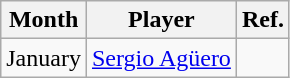<table class="wikitable">
<tr>
<th>Month</th>
<th>Player</th>
<th>Ref.</th>
</tr>
<tr>
<td>January</td>
<td> <a href='#'>Sergio Agüero</a></td>
<td></td>
</tr>
</table>
